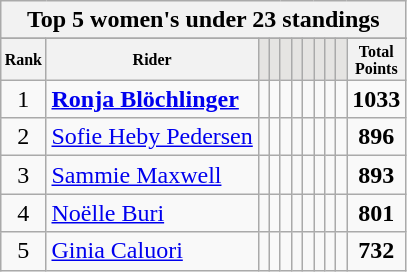<table class="wikitable sortable">
<tr>
<th colspan=27 align="center"><strong>Top 5 women's under 23 standings</strong></th>
</tr>
<tr>
</tr>
<tr style="font-size:8pt;font-weight:bold">
<th align="center">Rank</th>
<th align="center">Rider</th>
<th class=unsortable style="background:#E5E4E2;"><small></small></th>
<th class=unsortable style="background:#E5E4E2;"><small></small></th>
<th class=unsortable style="background:#E5E4E2;"><small></small></th>
<th class=unsortable style="background:#E5E4E2;"><small></small></th>
<th class=unsortable style="background:#E5E4E2;"><small></small></th>
<th class=unsortable style="background:#E5E4E2;"><small></small></th>
<th class=unsortable style="background:#E5E4E2;"><small></small></th>
<th class=unsortable style="background:#E5E4E2;"><small></small></th>
<th align="center">Total<br>Points</th>
</tr>
<tr>
<td align=center>1</td>
<td> <strong><a href='#'>Ronja Blöchlinger</a></strong></td>
<td align=center></td>
<td align=center></td>
<td align=center></td>
<td align=center></td>
<td align=center></td>
<td align=center></td>
<td align=center></td>
<td align=center></td>
<td align=center><strong>1033</strong></td>
</tr>
<tr>
<td align=center>2</td>
<td> <a href='#'>Sofie Heby Pedersen</a></td>
<td align=center></td>
<td align=center></td>
<td align=center></td>
<td align=center></td>
<td align=center></td>
<td align=center></td>
<td align=center></td>
<td align=center></td>
<td align=center><strong>896</strong></td>
</tr>
<tr>
<td align=center>3</td>
<td> <a href='#'>Sammie Maxwell</a></td>
<td align=center></td>
<td align=center></td>
<td align=center></td>
<td align=center></td>
<td align=center></td>
<td align=center></td>
<td align=center></td>
<td align=center></td>
<td align=center><strong>893</strong></td>
</tr>
<tr>
<td align=center>4</td>
<td> <a href='#'>Noëlle Buri</a></td>
<td align=center></td>
<td align=center></td>
<td align=center></td>
<td align=center></td>
<td align=center></td>
<td align=center></td>
<td align=center></td>
<td align=center></td>
<td align=center><strong>801</strong></td>
</tr>
<tr>
<td align=center>5</td>
<td> <a href='#'>Ginia Caluori</a></td>
<td align=center></td>
<td align=center></td>
<td align=center></td>
<td align=center></td>
<td align=center></td>
<td align=center></td>
<td align=center></td>
<td align=center></td>
<td align=center><strong>732</strong><br></td>
</tr>
</table>
